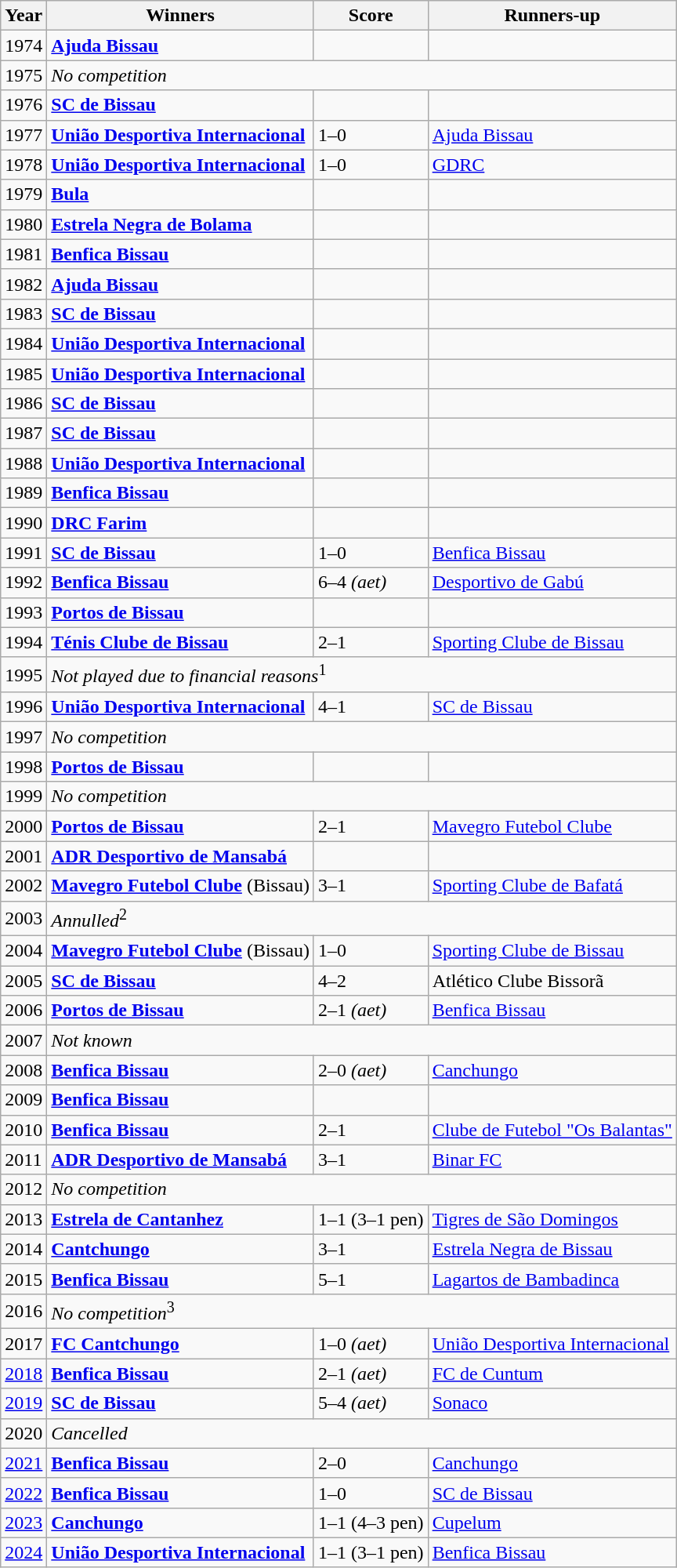<table class="wikitable">
<tr>
<th>Year</th>
<th>Winners</th>
<th>Score</th>
<th>Runners-up</th>
</tr>
<tr>
<td>1974</td>
<td><strong><a href='#'>Ajuda Bissau</a></strong></td>
<td></td>
<td></td>
</tr>
<tr>
<td>1975</td>
<td colspan=3><em>No competition</em></td>
</tr>
<tr>
<td>1976</td>
<td><strong><a href='#'>SC de Bissau</a></strong></td>
<td></td>
<td></td>
</tr>
<tr>
<td>1977</td>
<td><strong><a href='#'>União Desportiva Internacional</a></strong></td>
<td>1–0</td>
<td><a href='#'>Ajuda Bissau</a></td>
</tr>
<tr>
<td>1978</td>
<td><strong><a href='#'>União Desportiva Internacional</a></strong></td>
<td>1–0</td>
<td><a href='#'>GDRC</a></td>
</tr>
<tr>
<td>1979</td>
<td><strong><a href='#'>Bula</a></strong></td>
<td></td>
<td></td>
</tr>
<tr>
<td>1980</td>
<td><strong><a href='#'>Estrela Negra de Bolama</a></strong></td>
<td></td>
<td></td>
</tr>
<tr>
<td>1981</td>
<td><strong><a href='#'>Benfica Bissau</a></strong></td>
<td></td>
<td></td>
</tr>
<tr>
<td>1982</td>
<td><strong><a href='#'>Ajuda Bissau</a></strong></td>
<td></td>
<td></td>
</tr>
<tr>
<td>1983</td>
<td><strong><a href='#'>SC de Bissau</a></strong></td>
<td></td>
<td></td>
</tr>
<tr>
<td>1984</td>
<td><strong><a href='#'>União Desportiva Internacional</a></strong></td>
<td></td>
<td></td>
</tr>
<tr>
<td>1985</td>
<td><strong><a href='#'>União Desportiva Internacional</a></strong></td>
<td></td>
<td></td>
</tr>
<tr>
<td>1986</td>
<td><strong><a href='#'>SC de Bissau</a></strong></td>
<td></td>
<td></td>
</tr>
<tr>
<td>1987</td>
<td><strong><a href='#'>SC de Bissau</a></strong></td>
<td></td>
<td></td>
</tr>
<tr>
<td>1988</td>
<td><strong><a href='#'>União Desportiva Internacional</a></strong></td>
<td></td>
<td></td>
</tr>
<tr>
<td>1989</td>
<td><strong><a href='#'>Benfica Bissau</a></strong></td>
<td></td>
<td></td>
</tr>
<tr>
<td>1990</td>
<td><strong><a href='#'>DRC Farim</a></strong></td>
<td></td>
<td></td>
</tr>
<tr>
<td>1991</td>
<td><strong><a href='#'>SC de Bissau</a></strong></td>
<td>1–0</td>
<td><a href='#'>Benfica Bissau</a></td>
</tr>
<tr>
<td>1992</td>
<td><strong><a href='#'>Benfica Bissau</a></strong></td>
<td>6–4 <em>(aet)</em></td>
<td><a href='#'>Desportivo de Gabú</a></td>
</tr>
<tr>
<td>1993</td>
<td><strong><a href='#'>Portos de Bissau</a></strong></td>
<td></td>
<td></td>
</tr>
<tr>
<td>1994</td>
<td><strong><a href='#'>Ténis Clube de Bissau</a></strong></td>
<td>2–1</td>
<td><a href='#'>Sporting Clube de Bissau</a></td>
</tr>
<tr>
<td>1995</td>
<td colspan=3><em>Not played due to financial reasons</em><sup>1</sup></td>
</tr>
<tr>
<td>1996</td>
<td><strong><a href='#'>União Desportiva Internacional</a></strong></td>
<td>4–1</td>
<td><a href='#'>SC de Bissau</a></td>
</tr>
<tr>
<td>1997</td>
<td colspan=3><em>No competition</em></td>
</tr>
<tr>
<td>1998</td>
<td><strong><a href='#'>Portos de Bissau</a></strong></td>
<td></td>
<td></td>
</tr>
<tr>
<td>1999</td>
<td colspan=3><em>No competition</em></td>
</tr>
<tr>
<td>2000</td>
<td><strong><a href='#'>Portos de Bissau</a></strong></td>
<td>2–1</td>
<td><a href='#'>Mavegro Futebol Clube</a></td>
</tr>
<tr>
<td>2001</td>
<td><strong><a href='#'>ADR Desportivo de Mansabá</a></strong></td>
<td></td>
<td></td>
</tr>
<tr>
<td>2002</td>
<td><strong><a href='#'>Mavegro Futebol Clube</a></strong> (Bissau)</td>
<td>3–1</td>
<td><a href='#'>Sporting Clube de Bafatá</a></td>
</tr>
<tr>
<td>2003</td>
<td colspan=3><em>Annulled</em><sup>2</sup></td>
</tr>
<tr>
<td>2004</td>
<td><strong><a href='#'>Mavegro Futebol Clube</a></strong> (Bissau)</td>
<td>1–0</td>
<td><a href='#'>Sporting Clube de Bissau</a></td>
</tr>
<tr>
<td>2005</td>
<td><strong><a href='#'>SC de Bissau</a></strong></td>
<td>4–2</td>
<td>Atlético Clube Bissorã</td>
</tr>
<tr>
<td>2006</td>
<td><strong><a href='#'>Portos de Bissau</a></strong></td>
<td>2–1 <em>(aet)</em></td>
<td><a href='#'>Benfica Bissau</a></td>
</tr>
<tr>
<td>2007</td>
<td colspan=3><em>Not known</em></td>
</tr>
<tr>
<td>2008</td>
<td><strong><a href='#'>Benfica Bissau</a></strong></td>
<td>2–0 <em>(aet)</em></td>
<td><a href='#'>Canchungo</a></td>
</tr>
<tr>
<td>2009</td>
<td><strong><a href='#'>Benfica Bissau</a></strong></td>
<td></td>
<td></td>
</tr>
<tr>
<td>2010</td>
<td><strong><a href='#'>Benfica Bissau</a></strong></td>
<td>2–1</td>
<td><a href='#'>Clube de Futebol "Os Balantas"</a></td>
</tr>
<tr>
<td>2011</td>
<td><strong><a href='#'>ADR Desportivo de Mansabá</a></strong></td>
<td>3–1</td>
<td><a href='#'>Binar FC</a></td>
</tr>
<tr>
<td>2012</td>
<td colspan=3><em>No competition</em></td>
</tr>
<tr>
<td>2013</td>
<td><strong><a href='#'>Estrela de Cantanhez</a></strong></td>
<td>1–1 (3–1 pen)</td>
<td><a href='#'>Tigres de São Domingos</a></td>
</tr>
<tr>
<td>2014</td>
<td><strong><a href='#'>Cantchungo</a></strong></td>
<td>3–1</td>
<td><a href='#'>Estrela Negra de Bissau</a></td>
</tr>
<tr>
<td>2015</td>
<td><strong><a href='#'>Benfica Bissau</a></strong></td>
<td>5–1</td>
<td><a href='#'>Lagartos de Bambadinca</a></td>
</tr>
<tr>
<td>2016</td>
<td colspan=3><em>No competition</em><sup>3</sup></td>
</tr>
<tr>
<td>2017</td>
<td><strong><a href='#'>FC Cantchungo</a></strong></td>
<td>1–0 <em>(aet)</em></td>
<td><a href='#'>União Desportiva Internacional</a></td>
</tr>
<tr>
<td><a href='#'>2018</a></td>
<td><strong><a href='#'>Benfica Bissau</a></strong></td>
<td>2–1 <em>(aet)</em></td>
<td><a href='#'>FC de Cuntum</a></td>
</tr>
<tr>
<td><a href='#'>2019</a></td>
<td><strong><a href='#'>SC de Bissau</a></strong></td>
<td>5–4 <em>(aet)</em></td>
<td><a href='#'>Sonaco</a></td>
</tr>
<tr>
<td>2020</td>
<td colspan=3><em>Cancelled</em></td>
</tr>
<tr>
<td><a href='#'>2021</a></td>
<td><strong><a href='#'>Benfica Bissau</a></strong></td>
<td>2–0</td>
<td><a href='#'>Canchungo</a></td>
</tr>
<tr>
<td><a href='#'>2022</a></td>
<td><strong><a href='#'>Benfica Bissau</a></strong></td>
<td>1–0</td>
<td><a href='#'>SC de Bissau</a></td>
</tr>
<tr>
<td><a href='#'>2023</a></td>
<td><strong><a href='#'>Canchungo</a></strong></td>
<td>1–1 (4–3 pen)</td>
<td><a href='#'>Cupelum</a></td>
</tr>
<tr>
<td><a href='#'>2024</a></td>
<td><strong><a href='#'>União Desportiva Internacional</a></strong></td>
<td>1–1 (3–1 pen)</td>
<td><a href='#'>Benfica Bissau</a></td>
</tr>
</table>
